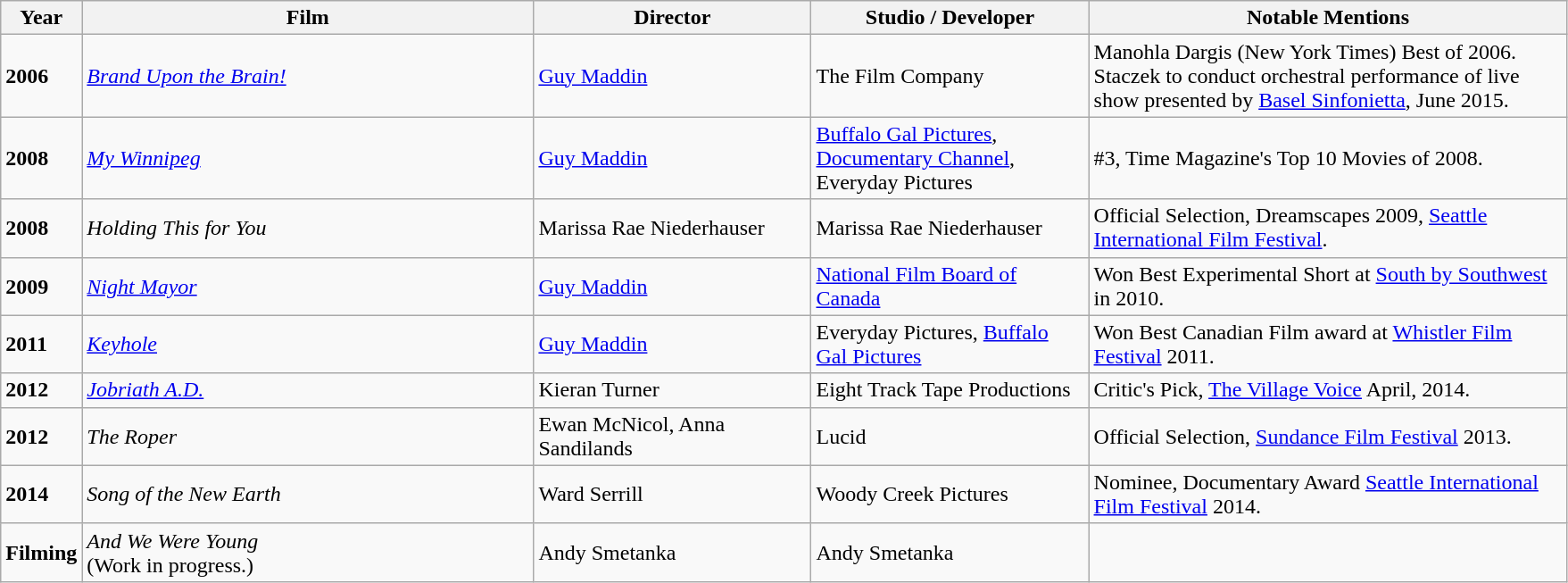<table class="wikitable sortable">
<tr>
<th width="50">Year</th>
<th width="330">Film</th>
<th width="200">Director</th>
<th width="200">Studio / Developer</th>
<th width="350">Notable Mentions</th>
</tr>
<tr>
<td rowspan="1"><strong>2006</strong></td>
<td><em><a href='#'>Brand Upon the Brain!</a></em></td>
<td><a href='#'>Guy Maddin</a></td>
<td>The Film Company</td>
<td>Manohla Dargis (New York Times) Best of 2006.<br>Staczek to conduct orchestral performance of live show presented by <a href='#'>Basel Sinfonietta</a>, June 2015.</td>
</tr>
<tr>
<td rowspan="1"><strong>2008</strong></td>
<td><em><a href='#'>My Winnipeg</a></em></td>
<td><a href='#'>Guy Maddin</a></td>
<td><a href='#'>Buffalo Gal Pictures</a>, <a href='#'>Documentary Channel</a>, Everyday Pictures</td>
<td>#3, Time Magazine's Top 10 Movies of 2008.</td>
</tr>
<tr>
<td rowspan="1"><strong>2008</strong></td>
<td><em>Holding This for You</em></td>
<td>Marissa Rae Niederhauser</td>
<td>Marissa Rae Niederhauser</td>
<td>Official Selection, Dreamscapes 2009, <a href='#'>Seattle International Film Festival</a>.</td>
</tr>
<tr>
<td rowspan="1"><strong>2009</strong></td>
<td><em><a href='#'>Night Mayor</a></em></td>
<td><a href='#'>Guy Maddin</a></td>
<td><a href='#'>National Film Board of Canada</a></td>
<td>Won Best Experimental Short at <a href='#'>South by Southwest</a> in 2010.</td>
</tr>
<tr>
<td rowspan="1"><strong>2011</strong></td>
<td><em><a href='#'>Keyhole</a></em></td>
<td><a href='#'>Guy Maddin</a></td>
<td>Everyday Pictures, <a href='#'>Buffalo Gal Pictures</a></td>
<td>Won Best Canadian Film award at <a href='#'>Whistler Film Festival</a> 2011.</td>
</tr>
<tr>
<td rowspan="1"><strong>2012</strong></td>
<td><em><a href='#'>Jobriath A.D.</a></em></td>
<td>Kieran Turner</td>
<td>Eight Track Tape Productions</td>
<td>Critic's Pick, <a href='#'>The Village Voice</a> April, 2014.</td>
</tr>
<tr>
<td rowspan="1"><strong>2012</strong></td>
<td><em>The Roper</em></td>
<td>Ewan McNicol, Anna Sandilands</td>
<td>Lucid</td>
<td>Official Selection, <a href='#'>Sundance Film Festival</a> 2013.</td>
</tr>
<tr>
<td rowspan="1"><strong>2014</strong></td>
<td><em>Song of the New Earth</em></td>
<td>Ward Serrill</td>
<td>Woody Creek Pictures</td>
<td>Nominee, Documentary Award <a href='#'>Seattle International Film Festival</a> 2014.</td>
</tr>
<tr>
<td rowspan="1"><strong>Filming</strong></td>
<td><em>And We Were Young</em><br>(Work in progress.)</td>
<td>Andy Smetanka</td>
<td>Andy Smetanka</td>
<td></td>
</tr>
</table>
